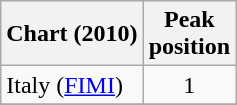<table class="wikitable sortable">
<tr>
<th>Chart  (2010)</th>
<th>Peak<br>position</th>
</tr>
<tr>
<td>Italy (<a href='#'>FIMI</a>)</td>
<td align="center">1</td>
</tr>
<tr>
</tr>
</table>
